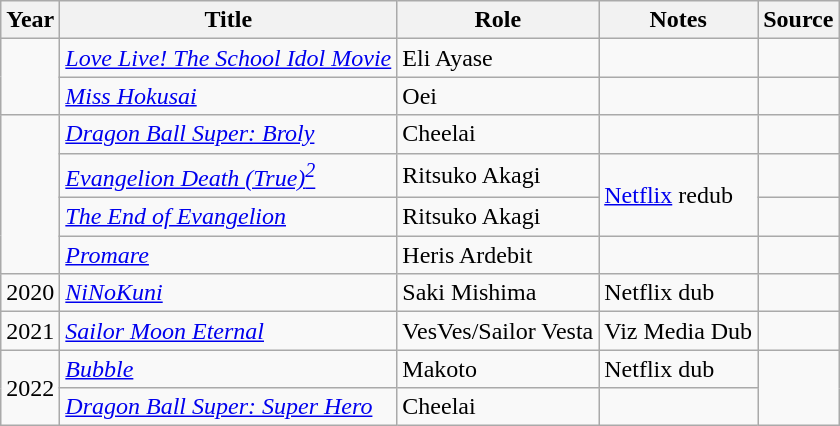<table class="wikitable sortable">
<tr>
<th>Year</th>
<th>Title</th>
<th>Role</th>
<th>Notes</th>
<th>Source</th>
</tr>
<tr>
<td rowspan="2"></td>
<td><em><a href='#'>Love Live! The School Idol Movie</a></em></td>
<td>Eli Ayase</td>
<td></td>
<td></td>
</tr>
<tr>
<td><em><a href='#'>Miss Hokusai</a></em></td>
<td>Oei</td>
<td></td>
<td></td>
</tr>
<tr>
<td rowspan="4"></td>
<td><em><a href='#'>Dragon Ball Super: Broly</a></em></td>
<td>Cheelai</td>
<td></td>
<td></td>
</tr>
<tr>
<td><em><a href='#'>Evangelion Death (True)<sup>2</sup></a></em></td>
<td>Ritsuko Akagi</td>
<td rowspan="2"><a href='#'>Netflix</a> redub</td>
<td></td>
</tr>
<tr>
<td><em><a href='#'>The End of Evangelion</a></em></td>
<td>Ritsuko Akagi</td>
<td></td>
</tr>
<tr>
<td><em><a href='#'>Promare</a></em></td>
<td>Heris Ardebit</td>
<td></td>
<td></td>
</tr>
<tr>
<td>2020</td>
<td><em><a href='#'>NiNoKuni</a></em></td>
<td>Saki Mishima</td>
<td>Netflix dub</td>
<td></td>
</tr>
<tr>
<td>2021</td>
<td><em><a href='#'>Sailor Moon Eternal</a></em></td>
<td>VesVes/Sailor Vesta</td>
<td>Viz Media Dub</td>
<td></td>
</tr>
<tr>
<td rowspan="2">2022</td>
<td><em><a href='#'>Bubble</a></em></td>
<td>Makoto</td>
<td>Netflix dub</td>
<td rowspan="2"></td>
</tr>
<tr>
<td><em><a href='#'>Dragon Ball Super: Super Hero</a></em></td>
<td>Cheelai</td>
<td></td>
</tr>
</table>
